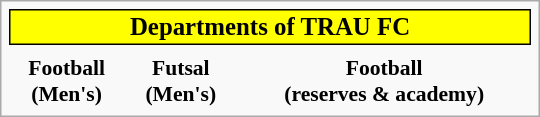<table class="infobox" style="font-size:90%; width:25em; text-align:center">
<tr>
<th colspan=3 style="font-size:115%; background-color:#FFFF00; color:#000000; border:1px solid #000000;" align=center>Departments of TRAU FC</th>
</tr>
<tr>
<th></th>
<th></th>
<th></th>
</tr>
<tr>
<th>Football<br>(Men's)</th>
<th>Futsal<br>(Men's)</th>
<th>Football<br>(reserves & academy)</th>
</tr>
</table>
